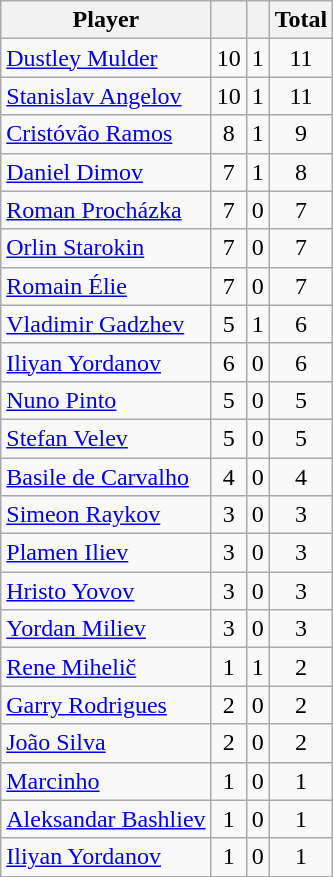<table class="wikitable sortable">
<tr>
<th>Player</th>
<th></th>
<th></th>
<th>Total</th>
</tr>
<tr>
<td> <a href='#'>Dustley Mulder</a></td>
<td align=center>10</td>
<td align=center>1</td>
<td align=center>11</td>
</tr>
<tr>
<td> <a href='#'>Stanislav Angelov</a></td>
<td align=center>10</td>
<td align=center>1</td>
<td align=center>11</td>
</tr>
<tr>
<td> <a href='#'>Cristóvão Ramos</a></td>
<td align=center>8</td>
<td align=center>1</td>
<td align=center>9</td>
</tr>
<tr>
<td> <a href='#'>Daniel Dimov</a></td>
<td align=center>7</td>
<td align=center>1</td>
<td align=center>8</td>
</tr>
<tr>
<td> <a href='#'>Roman Procházka</a></td>
<td align=center>7</td>
<td align=center>0</td>
<td align=center>7</td>
</tr>
<tr>
<td> <a href='#'>Orlin Starokin</a></td>
<td align=center>7</td>
<td align=center>0</td>
<td align=center>7</td>
</tr>
<tr>
<td> <a href='#'>Romain Élie</a></td>
<td align=center>7</td>
<td align=center>0</td>
<td align=center>7</td>
</tr>
<tr>
<td> <a href='#'>Vladimir Gadzhev</a></td>
<td align=center>5</td>
<td align=center>1</td>
<td align=center>6</td>
</tr>
<tr>
<td> <a href='#'>Iliyan Yordanov</a></td>
<td align=center>6</td>
<td align=center>0</td>
<td align=center>6</td>
</tr>
<tr>
<td> <a href='#'>Nuno Pinto</a></td>
<td align=center>5</td>
<td align=center>0</td>
<td align=center>5</td>
</tr>
<tr>
<td> <a href='#'>Stefan Velev</a></td>
<td align=center>5</td>
<td align=center>0</td>
<td align=center>5</td>
</tr>
<tr>
<td> <a href='#'>Basile de Carvalho</a></td>
<td align=center>4</td>
<td align=center>0</td>
<td align=center>4</td>
</tr>
<tr>
<td> <a href='#'>Simeon Raykov</a></td>
<td align=center>3</td>
<td align=center>0</td>
<td align=center>3</td>
</tr>
<tr>
<td> <a href='#'>Plamen Iliev</a></td>
<td align=center>3</td>
<td align=center>0</td>
<td align=center>3</td>
</tr>
<tr>
<td> <a href='#'>Hristo Yovov</a></td>
<td align=center>3</td>
<td align=center>0</td>
<td align=center>3</td>
</tr>
<tr>
<td> <a href='#'>Yordan Miliev</a></td>
<td align=center>3</td>
<td align=center>0</td>
<td align=center>3</td>
</tr>
<tr>
<td> <a href='#'>Rene Mihelič</a></td>
<td align=center>1</td>
<td align=center>1</td>
<td align=center>2</td>
</tr>
<tr>
<td> <a href='#'>Garry Rodrigues</a></td>
<td align=center>2</td>
<td align=center>0</td>
<td align=center>2</td>
</tr>
<tr>
<td> <a href='#'>João Silva</a></td>
<td align=center>2</td>
<td align=center>0</td>
<td align=center>2</td>
</tr>
<tr>
<td> <a href='#'>Marcinho</a></td>
<td align=center>1</td>
<td align=center>0</td>
<td align=center>1</td>
</tr>
<tr>
<td> <a href='#'>Aleksandar Bashliev</a></td>
<td align=center>1</td>
<td align=center>0</td>
<td align=center>1</td>
</tr>
<tr>
<td> <a href='#'>Iliyan Yordanov</a></td>
<td align=center>1</td>
<td align=center>0</td>
<td align=center>1</td>
</tr>
</table>
